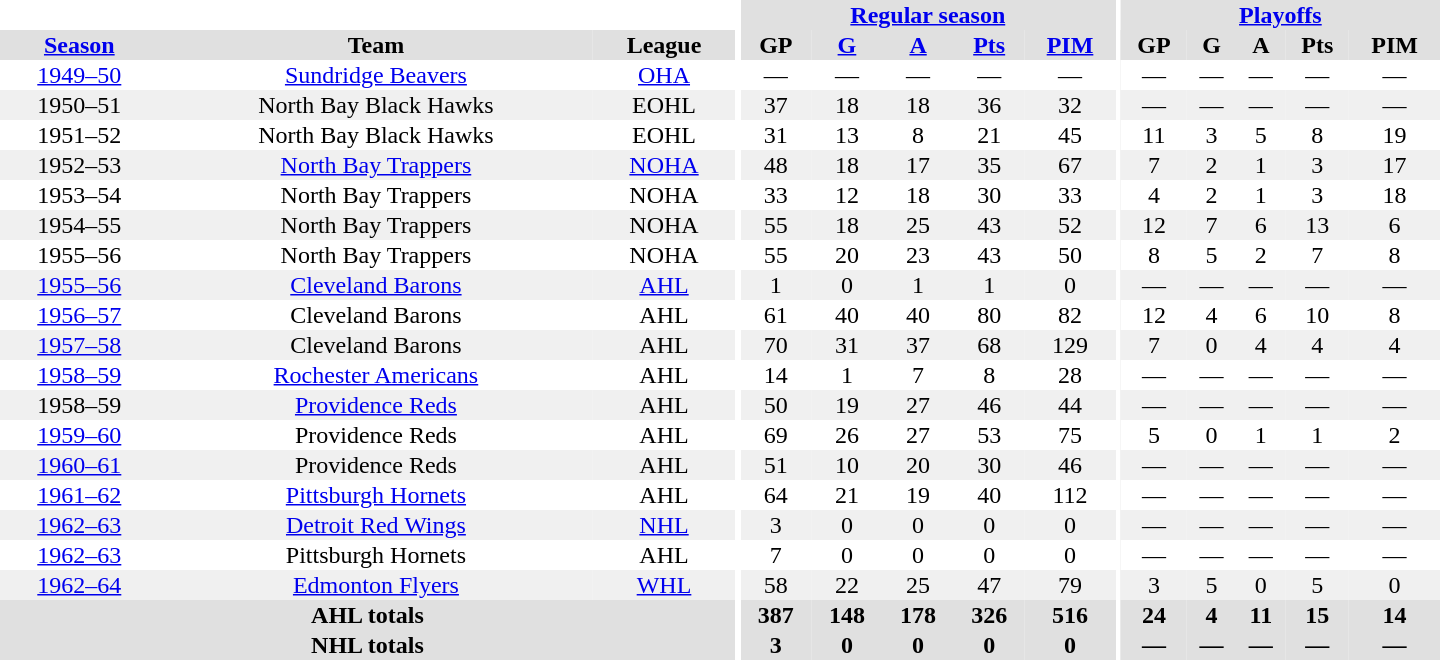<table border="0" cellpadding="1" cellspacing="0" style="text-align:center; width:60em">
<tr bgcolor="#e0e0e0">
<th colspan="3" bgcolor="#ffffff"></th>
<th rowspan="100" bgcolor="#ffffff"></th>
<th colspan="5"><a href='#'>Regular season</a></th>
<th rowspan="100" bgcolor="#ffffff"></th>
<th colspan="5"><a href='#'>Playoffs</a></th>
</tr>
<tr bgcolor="#e0e0e0">
<th><a href='#'>Season</a></th>
<th>Team</th>
<th>League</th>
<th>GP</th>
<th><a href='#'>G</a></th>
<th><a href='#'>A</a></th>
<th><a href='#'>Pts</a></th>
<th><a href='#'>PIM</a></th>
<th>GP</th>
<th>G</th>
<th>A</th>
<th>Pts</th>
<th>PIM</th>
</tr>
<tr>
<td><a href='#'>1949–50</a></td>
<td><a href='#'>Sundridge Beavers</a></td>
<td><a href='#'>OHA</a></td>
<td>—</td>
<td>—</td>
<td>—</td>
<td>—</td>
<td>—</td>
<td>—</td>
<td>—</td>
<td>—</td>
<td>—</td>
<td>—</td>
</tr>
<tr bgcolor="#f0f0f0">
<td>1950–51</td>
<td>North Bay Black Hawks</td>
<td>EOHL</td>
<td>37</td>
<td>18</td>
<td>18</td>
<td>36</td>
<td>32</td>
<td>—</td>
<td>—</td>
<td>—</td>
<td>—</td>
<td>—</td>
</tr>
<tr>
<td>1951–52</td>
<td>North Bay Black Hawks</td>
<td>EOHL</td>
<td>31</td>
<td>13</td>
<td>8</td>
<td>21</td>
<td>45</td>
<td>11</td>
<td>3</td>
<td>5</td>
<td>8</td>
<td>19</td>
</tr>
<tr bgcolor="#f0f0f0">
<td>1952–53</td>
<td><a href='#'>North Bay Trappers</a></td>
<td><a href='#'>NOHA</a></td>
<td>48</td>
<td>18</td>
<td>17</td>
<td>35</td>
<td>67</td>
<td>7</td>
<td>2</td>
<td>1</td>
<td>3</td>
<td>17</td>
</tr>
<tr>
<td>1953–54</td>
<td>North Bay Trappers</td>
<td>NOHA</td>
<td>33</td>
<td>12</td>
<td>18</td>
<td>30</td>
<td>33</td>
<td>4</td>
<td>2</td>
<td>1</td>
<td>3</td>
<td>18</td>
</tr>
<tr bgcolor="#f0f0f0">
<td>1954–55</td>
<td>North Bay Trappers</td>
<td>NOHA</td>
<td>55</td>
<td>18</td>
<td>25</td>
<td>43</td>
<td>52</td>
<td>12</td>
<td>7</td>
<td>6</td>
<td>13</td>
<td>6</td>
</tr>
<tr>
<td>1955–56</td>
<td>North Bay Trappers</td>
<td>NOHA</td>
<td>55</td>
<td>20</td>
<td>23</td>
<td>43</td>
<td>50</td>
<td>8</td>
<td>5</td>
<td>2</td>
<td>7</td>
<td>8</td>
</tr>
<tr bgcolor="#f0f0f0">
<td><a href='#'>1955–56</a></td>
<td><a href='#'>Cleveland Barons</a></td>
<td><a href='#'>AHL</a></td>
<td>1</td>
<td>0</td>
<td>1</td>
<td>1</td>
<td>0</td>
<td>—</td>
<td>—</td>
<td>—</td>
<td>—</td>
<td>—</td>
</tr>
<tr>
<td><a href='#'>1956–57</a></td>
<td>Cleveland Barons</td>
<td>AHL</td>
<td>61</td>
<td>40</td>
<td>40</td>
<td>80</td>
<td>82</td>
<td>12</td>
<td>4</td>
<td>6</td>
<td>10</td>
<td>8</td>
</tr>
<tr bgcolor="#f0f0f0">
<td><a href='#'>1957–58</a></td>
<td>Cleveland Barons</td>
<td>AHL</td>
<td>70</td>
<td>31</td>
<td>37</td>
<td>68</td>
<td>129</td>
<td>7</td>
<td>0</td>
<td>4</td>
<td>4</td>
<td>4</td>
</tr>
<tr>
<td><a href='#'>1958–59</a></td>
<td><a href='#'>Rochester Americans</a></td>
<td>AHL</td>
<td>14</td>
<td>1</td>
<td>7</td>
<td>8</td>
<td>28</td>
<td>—</td>
<td>—</td>
<td>—</td>
<td>—</td>
<td>—</td>
</tr>
<tr bgcolor="#f0f0f0">
<td>1958–59</td>
<td><a href='#'>Providence Reds</a></td>
<td>AHL</td>
<td>50</td>
<td>19</td>
<td>27</td>
<td>46</td>
<td>44</td>
<td>—</td>
<td>—</td>
<td>—</td>
<td>—</td>
<td>—</td>
</tr>
<tr>
<td><a href='#'>1959–60</a></td>
<td>Providence Reds</td>
<td>AHL</td>
<td>69</td>
<td>26</td>
<td>27</td>
<td>53</td>
<td>75</td>
<td>5</td>
<td>0</td>
<td>1</td>
<td>1</td>
<td>2</td>
</tr>
<tr bgcolor="#f0f0f0">
<td><a href='#'>1960–61</a></td>
<td>Providence Reds</td>
<td>AHL</td>
<td>51</td>
<td>10</td>
<td>20</td>
<td>30</td>
<td>46</td>
<td>—</td>
<td>—</td>
<td>—</td>
<td>—</td>
<td>—</td>
</tr>
<tr>
<td><a href='#'>1961–62</a></td>
<td><a href='#'>Pittsburgh Hornets</a></td>
<td>AHL</td>
<td>64</td>
<td>21</td>
<td>19</td>
<td>40</td>
<td>112</td>
<td>—</td>
<td>—</td>
<td>—</td>
<td>—</td>
<td>—</td>
</tr>
<tr bgcolor="#f0f0f0">
<td><a href='#'>1962–63</a></td>
<td><a href='#'>Detroit Red Wings</a></td>
<td><a href='#'>NHL</a></td>
<td>3</td>
<td>0</td>
<td>0</td>
<td>0</td>
<td>0</td>
<td>—</td>
<td>—</td>
<td>—</td>
<td>—</td>
<td>—</td>
</tr>
<tr>
<td><a href='#'>1962–63</a></td>
<td>Pittsburgh Hornets</td>
<td>AHL</td>
<td>7</td>
<td>0</td>
<td>0</td>
<td>0</td>
<td>0</td>
<td>—</td>
<td>—</td>
<td>—</td>
<td>—</td>
<td>—</td>
</tr>
<tr bgcolor="#f0f0f0">
<td><a href='#'>1962–64</a></td>
<td><a href='#'>Edmonton Flyers</a></td>
<td><a href='#'>WHL</a></td>
<td>58</td>
<td>22</td>
<td>25</td>
<td>47</td>
<td>79</td>
<td>3</td>
<td>5</td>
<td>0</td>
<td>5</td>
<td>0</td>
</tr>
<tr bgcolor="#e0e0e0">
<th colspan="3">AHL totals</th>
<th>387</th>
<th>148</th>
<th>178</th>
<th>326</th>
<th>516</th>
<th>24</th>
<th>4</th>
<th>11</th>
<th>15</th>
<th>14</th>
</tr>
<tr bgcolor="#e0e0e0">
<th colspan="3">NHL totals</th>
<th>3</th>
<th>0</th>
<th>0</th>
<th>0</th>
<th>0</th>
<th>—</th>
<th>—</th>
<th>—</th>
<th>—</th>
<th>—</th>
</tr>
</table>
